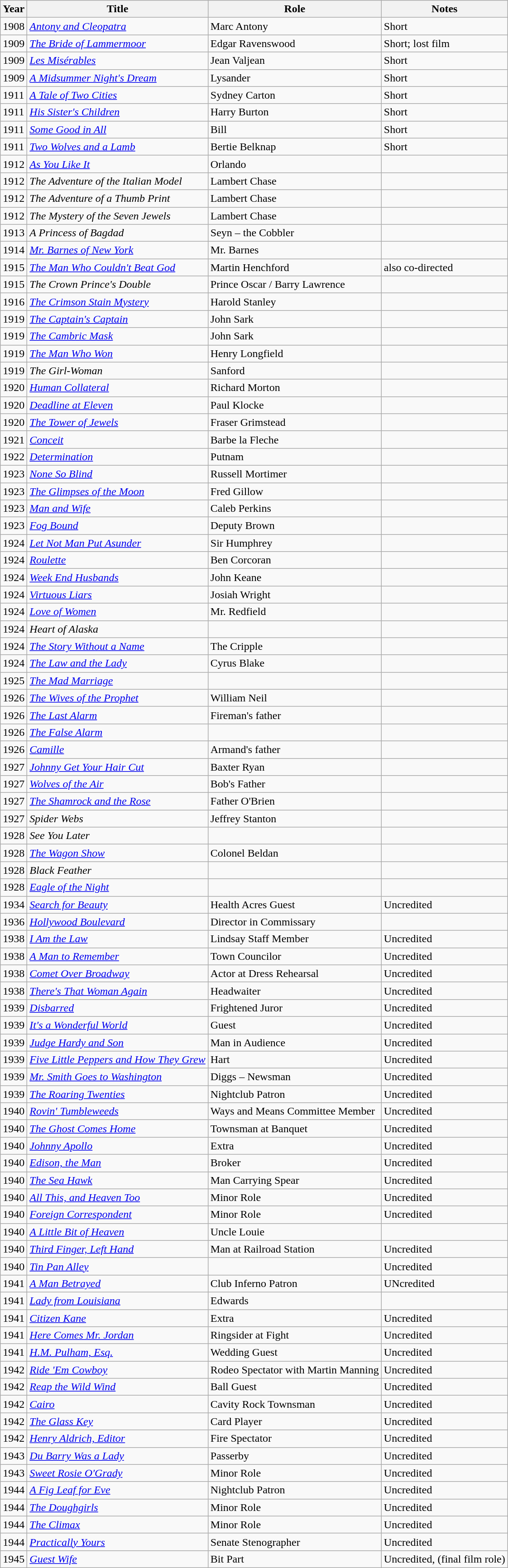<table class="wikitable">
<tr>
<th>Year</th>
<th>Title</th>
<th>Role</th>
<th>Notes</th>
</tr>
<tr>
<td>1908</td>
<td><em><a href='#'>Antony and Cleopatra</a></em></td>
<td>Marc Antony</td>
<td>Short</td>
</tr>
<tr>
<td>1909</td>
<td><em><a href='#'>The Bride of Lammermoor</a></em></td>
<td>Edgar Ravenswood</td>
<td>Short; lost film</td>
</tr>
<tr>
<td>1909</td>
<td><em><a href='#'>Les Misérables</a></em></td>
<td>Jean Valjean</td>
<td>Short</td>
</tr>
<tr>
<td>1909</td>
<td><em><a href='#'>A Midsummer Night's Dream</a></em></td>
<td>Lysander</td>
<td>Short</td>
</tr>
<tr>
<td>1911</td>
<td><em><a href='#'>A Tale of Two Cities</a></em></td>
<td>Sydney Carton</td>
<td>Short</td>
</tr>
<tr>
<td>1911</td>
<td><em><a href='#'>His Sister's Children</a></em></td>
<td>Harry Burton</td>
<td>Short</td>
</tr>
<tr>
<td>1911</td>
<td><em><a href='#'>Some Good in All</a></em></td>
<td>Bill</td>
<td>Short</td>
</tr>
<tr>
<td>1911</td>
<td><em><a href='#'>Two Wolves and a Lamb</a></em></td>
<td>Bertie Belknap</td>
<td>Short</td>
</tr>
<tr>
<td>1912</td>
<td><em><a href='#'>As You Like It</a></em></td>
<td>Orlando</td>
<td></td>
</tr>
<tr>
<td>1912</td>
<td><em>The Adventure of the Italian Model</em></td>
<td>Lambert Chase</td>
<td></td>
</tr>
<tr>
<td>1912</td>
<td><em>The Adventure of a Thumb Print</em></td>
<td>Lambert Chase</td>
<td></td>
</tr>
<tr>
<td>1912</td>
<td><em>The Mystery of the Seven Jewels</em></td>
<td>Lambert Chase</td>
<td></td>
</tr>
<tr>
<td>1913</td>
<td><em>A Princess of Bagdad</em></td>
<td>Seyn – the Cobbler</td>
<td></td>
</tr>
<tr>
<td>1914</td>
<td><em><a href='#'>Mr. Barnes of New York</a></em></td>
<td>Mr. Barnes</td>
<td></td>
</tr>
<tr>
<td>1915</td>
<td><em><a href='#'>The Man Who Couldn't Beat God</a></em></td>
<td>Martin Henchford</td>
<td>also co-directed</td>
</tr>
<tr>
<td>1915</td>
<td><em>The Crown Prince's Double</em></td>
<td>Prince Oscar / Barry Lawrence</td>
<td></td>
</tr>
<tr>
<td>1916</td>
<td><em><a href='#'>The Crimson Stain Mystery</a></em></td>
<td>Harold Stanley</td>
<td></td>
</tr>
<tr>
<td>1919</td>
<td><em><a href='#'>The Captain's Captain</a></em></td>
<td>John Sark</td>
<td></td>
</tr>
<tr>
<td>1919</td>
<td><em><a href='#'>The Cambric Mask</a></em></td>
<td>John Sark</td>
<td></td>
</tr>
<tr>
<td>1919</td>
<td><em><a href='#'>The Man Who Won</a></em></td>
<td>Henry Longfield</td>
<td></td>
</tr>
<tr>
<td>1919</td>
<td><em>The Girl-Woman</em></td>
<td>Sanford</td>
<td></td>
</tr>
<tr>
<td>1920</td>
<td><em><a href='#'>Human Collateral</a></em></td>
<td>Richard Morton</td>
<td></td>
</tr>
<tr>
<td>1920</td>
<td><em><a href='#'>Deadline at Eleven</a></em></td>
<td>Paul Klocke</td>
<td></td>
</tr>
<tr>
<td>1920</td>
<td><em><a href='#'>The Tower of Jewels</a></em></td>
<td>Fraser Grimstead</td>
<td></td>
</tr>
<tr>
<td>1921</td>
<td><em><a href='#'>Conceit</a></em></td>
<td>Barbe la Fleche</td>
<td></td>
</tr>
<tr>
<td>1922</td>
<td><em><a href='#'>Determination</a></em></td>
<td>Putnam</td>
<td></td>
</tr>
<tr>
<td>1923</td>
<td><em><a href='#'>None So Blind</a></em></td>
<td>Russell Mortimer</td>
<td></td>
</tr>
<tr>
<td>1923</td>
<td><em><a href='#'>The Glimpses of the Moon</a></em></td>
<td>Fred Gillow</td>
<td></td>
</tr>
<tr>
<td>1923</td>
<td><em><a href='#'>Man and Wife</a></em></td>
<td>Caleb Perkins</td>
<td></td>
</tr>
<tr>
<td>1923</td>
<td><em><a href='#'>Fog Bound</a></em></td>
<td>Deputy Brown</td>
<td></td>
</tr>
<tr>
<td>1924</td>
<td><em><a href='#'>Let Not Man Put Asunder</a></em></td>
<td>Sir Humphrey</td>
<td></td>
</tr>
<tr>
<td>1924</td>
<td><em><a href='#'>Roulette</a></em></td>
<td>Ben Corcoran</td>
<td></td>
</tr>
<tr>
<td>1924</td>
<td><em><a href='#'>Week End Husbands</a></em></td>
<td>John Keane</td>
<td></td>
</tr>
<tr>
<td>1924</td>
<td><em><a href='#'>Virtuous Liars</a></em></td>
<td>Josiah Wright</td>
<td></td>
</tr>
<tr>
<td>1924</td>
<td><em><a href='#'>Love of Women</a></em></td>
<td>Mr. Redfield</td>
<td></td>
</tr>
<tr>
<td>1924</td>
<td><em>Heart of Alaska</em></td>
<td></td>
<td></td>
</tr>
<tr>
<td>1924</td>
<td><em><a href='#'>The Story Without a Name</a></em></td>
<td>The Cripple</td>
<td></td>
</tr>
<tr>
<td>1924</td>
<td><em><a href='#'>The Law and the Lady</a></em></td>
<td>Cyrus Blake</td>
<td></td>
</tr>
<tr>
<td>1925</td>
<td><em><a href='#'>The Mad Marriage</a></em></td>
<td></td>
<td></td>
</tr>
<tr>
<td>1926</td>
<td><em><a href='#'>The Wives of the Prophet</a></em></td>
<td>William Neil</td>
<td></td>
</tr>
<tr>
<td>1926</td>
<td><em><a href='#'>The Last Alarm</a></em></td>
<td>Fireman's father</td>
<td></td>
</tr>
<tr>
<td>1926</td>
<td><em><a href='#'>The False Alarm</a></em></td>
<td></td>
<td></td>
</tr>
<tr>
<td>1926</td>
<td><em><a href='#'>Camille</a></em></td>
<td>Armand's father</td>
<td></td>
</tr>
<tr>
<td>1927</td>
<td><em><a href='#'>Johnny Get Your Hair Cut</a></em></td>
<td>Baxter Ryan</td>
<td></td>
</tr>
<tr>
<td>1927</td>
<td><em><a href='#'>Wolves of the Air</a></em></td>
<td>Bob's Father</td>
<td></td>
</tr>
<tr>
<td>1927</td>
<td><em><a href='#'>The Shamrock and the Rose</a></em></td>
<td>Father O'Brien</td>
<td></td>
</tr>
<tr>
<td>1927</td>
<td><em>Spider Webs</em></td>
<td>Jeffrey Stanton</td>
<td></td>
</tr>
<tr>
<td>1928</td>
<td><em>See You Later</em></td>
<td></td>
<td></td>
</tr>
<tr>
<td>1928</td>
<td><em><a href='#'>The Wagon Show</a></em></td>
<td>Colonel Beldan</td>
<td></td>
</tr>
<tr>
<td>1928</td>
<td><em>Black Feather</em></td>
<td></td>
<td></td>
</tr>
<tr>
<td>1928</td>
<td><em><a href='#'>Eagle of the Night</a></em></td>
<td></td>
<td></td>
</tr>
<tr>
<td>1934</td>
<td><em><a href='#'>Search for Beauty</a></em></td>
<td>Health Acres Guest</td>
<td>Uncredited</td>
</tr>
<tr>
<td>1936</td>
<td><em><a href='#'>Hollywood Boulevard</a></em></td>
<td>Director in Commissary</td>
<td></td>
</tr>
<tr>
<td>1938</td>
<td><em><a href='#'>I Am the Law</a></em></td>
<td>Lindsay Staff Member</td>
<td>Uncredited</td>
</tr>
<tr>
<td>1938</td>
<td><em><a href='#'>A Man to Remember</a></em></td>
<td>Town Councilor</td>
<td>Uncredited</td>
</tr>
<tr>
<td>1938</td>
<td><em><a href='#'>Comet Over Broadway</a></em></td>
<td>Actor at Dress Rehearsal</td>
<td>Uncredited</td>
</tr>
<tr>
<td>1938</td>
<td><em><a href='#'>There's That Woman Again</a></em></td>
<td>Headwaiter</td>
<td>Uncredited</td>
</tr>
<tr>
<td>1939</td>
<td><em><a href='#'>Disbarred</a></em></td>
<td>Frightened Juror</td>
<td>Uncredited</td>
</tr>
<tr>
<td>1939</td>
<td><em><a href='#'>It's a Wonderful World</a></em></td>
<td>Guest</td>
<td>Uncredited</td>
</tr>
<tr>
<td>1939</td>
<td><em><a href='#'>Judge Hardy and Son</a></em></td>
<td>Man in Audience</td>
<td>Uncredited</td>
</tr>
<tr>
<td>1939</td>
<td><em><a href='#'>Five Little Peppers and How They Grew</a></em></td>
<td>Hart</td>
<td>Uncredited</td>
</tr>
<tr>
<td>1939</td>
<td><em><a href='#'>Mr. Smith Goes to Washington</a></em></td>
<td>Diggs – Newsman</td>
<td>Uncredited</td>
</tr>
<tr>
<td>1939</td>
<td><em><a href='#'>The Roaring Twenties</a></em></td>
<td>Nightclub Patron</td>
<td>Uncredited</td>
</tr>
<tr>
<td>1940</td>
<td><em><a href='#'>Rovin' Tumbleweeds</a></em></td>
<td>Ways and Means Committee Member</td>
<td>Uncredited</td>
</tr>
<tr>
<td>1940</td>
<td><em><a href='#'>The Ghost Comes Home</a></em></td>
<td>Townsman at Banquet</td>
<td>Uncredited</td>
</tr>
<tr>
<td>1940</td>
<td><em><a href='#'>Johnny Apollo</a></em></td>
<td>Extra</td>
<td>Uncredited</td>
</tr>
<tr>
<td>1940</td>
<td><em><a href='#'>Edison, the Man</a></em></td>
<td>Broker</td>
<td>Uncredited</td>
</tr>
<tr>
<td>1940</td>
<td><em><a href='#'>The Sea Hawk</a></em></td>
<td>Man Carrying Spear</td>
<td>Uncredited</td>
</tr>
<tr>
<td>1940</td>
<td><em><a href='#'>All This, and Heaven Too</a></em></td>
<td>Minor Role</td>
<td>Uncredited</td>
</tr>
<tr>
<td>1940</td>
<td><em><a href='#'>Foreign Correspondent</a></em></td>
<td>Minor Role</td>
<td>Uncredited</td>
</tr>
<tr>
<td>1940</td>
<td><em><a href='#'>A Little Bit of Heaven</a></em></td>
<td>Uncle Louie</td>
<td></td>
</tr>
<tr>
<td>1940</td>
<td><em><a href='#'>Third Finger, Left Hand</a></em></td>
<td>Man at Railroad Station</td>
<td>Uncredited</td>
</tr>
<tr>
<td>1940</td>
<td><em><a href='#'>Tin Pan Alley</a></em></td>
<td></td>
<td>Uncredited</td>
</tr>
<tr>
<td>1941</td>
<td><em><a href='#'>A Man Betrayed</a></em></td>
<td>Club Inferno Patron</td>
<td>UNcredited</td>
</tr>
<tr>
<td>1941</td>
<td><em><a href='#'>Lady from Louisiana</a></em></td>
<td>Edwards</td>
<td></td>
</tr>
<tr>
<td>1941</td>
<td><em><a href='#'>Citizen Kane</a></em></td>
<td>Extra</td>
<td>Uncredited</td>
</tr>
<tr>
<td>1941</td>
<td><em><a href='#'>Here Comes Mr. Jordan</a></em></td>
<td>Ringsider at Fight</td>
<td>Uncredited</td>
</tr>
<tr>
<td>1941</td>
<td><em><a href='#'>H.M. Pulham, Esq.</a></em></td>
<td>Wedding Guest</td>
<td>Uncredited</td>
</tr>
<tr>
<td>1942</td>
<td><em><a href='#'>Ride 'Em Cowboy</a></em></td>
<td>Rodeo Spectator with Martin Manning</td>
<td>Uncredited</td>
</tr>
<tr>
<td>1942</td>
<td><em><a href='#'>Reap the Wild Wind</a></em></td>
<td>Ball Guest</td>
<td>Uncredited</td>
</tr>
<tr>
<td>1942</td>
<td><em><a href='#'>Cairo</a></em></td>
<td>Cavity Rock Townsman</td>
<td>Uncredited</td>
</tr>
<tr>
<td>1942</td>
<td><em><a href='#'>The Glass Key</a></em></td>
<td>Card Player</td>
<td>Uncredited</td>
</tr>
<tr>
<td>1942</td>
<td><em><a href='#'>Henry Aldrich, Editor</a></em></td>
<td>Fire Spectator</td>
<td>Uncredited</td>
</tr>
<tr>
<td>1943</td>
<td><em><a href='#'>Du Barry Was a Lady</a></em></td>
<td>Passerby</td>
<td>Uncredited</td>
</tr>
<tr>
<td>1943</td>
<td><em><a href='#'>Sweet Rosie O'Grady</a></em></td>
<td>Minor Role</td>
<td>Uncredited</td>
</tr>
<tr>
<td>1944</td>
<td><em><a href='#'>A Fig Leaf for Eve</a></em></td>
<td>Nightclub Patron</td>
<td>Uncredited</td>
</tr>
<tr>
<td>1944</td>
<td><em><a href='#'>The Doughgirls</a></em></td>
<td>Minor Role</td>
<td>Uncredited</td>
</tr>
<tr>
<td>1944</td>
<td><em><a href='#'>The Climax</a></em></td>
<td>Minor Role</td>
<td>Uncredited</td>
</tr>
<tr>
<td>1944</td>
<td><em><a href='#'>Practically Yours</a></em></td>
<td>Senate Stenographer</td>
<td>Uncredited</td>
</tr>
<tr>
<td>1945</td>
<td><em><a href='#'>Guest Wife</a></em></td>
<td>Bit Part</td>
<td>Uncredited, (final film role)</td>
</tr>
</table>
